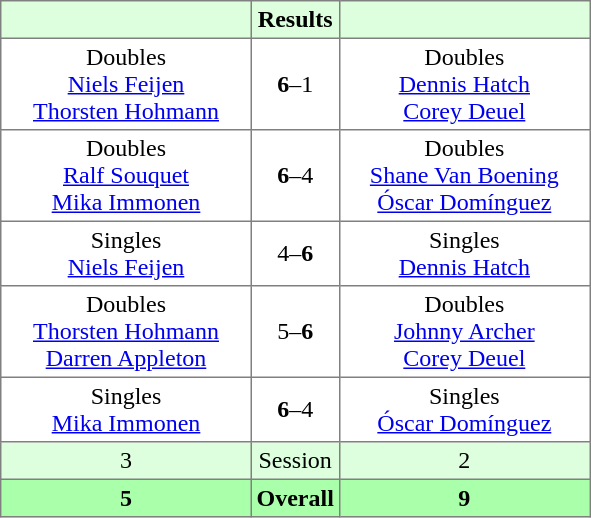<table border="1" cellpadding="3" style="border-collapse: collapse;">
<tr bgcolor="#ddffdd">
<th width="160"></th>
<th>Results</th>
<th width="160"></th>
</tr>
<tr>
<td align="center">Doubles<br><a href='#'>Niels Feijen</a><br><a href='#'>Thorsten Hohmann</a></td>
<td align="center"><strong>6</strong>–1</td>
<td align="center">Doubles<br><a href='#'>Dennis Hatch</a><br><a href='#'>Corey Deuel</a></td>
</tr>
<tr>
<td align="center">Doubles<br><a href='#'>Ralf Souquet</a><br><a href='#'>Mika Immonen</a></td>
<td align="center"><strong>6</strong>–4</td>
<td align="center">Doubles<br><a href='#'>Shane Van Boening</a><br><a href='#'>Óscar Domínguez</a></td>
</tr>
<tr>
<td align="center">Singles<br><a href='#'>Niels Feijen</a></td>
<td align="center">4–<strong>6</strong></td>
<td align="center">Singles<br><a href='#'>Dennis Hatch</a></td>
</tr>
<tr>
<td align="center">Doubles<br><a href='#'>Thorsten Hohmann</a><br><a href='#'>Darren Appleton</a></td>
<td align="center">5–<strong>6</strong></td>
<td align="center">Doubles<br><a href='#'>Johnny Archer</a><br><a href='#'>Corey Deuel</a></td>
</tr>
<tr>
<td align="center">Singles<br><a href='#'>Mika Immonen</a></td>
<td align="center"><strong>6</strong>–4</td>
<td align="center">Singles<br><a href='#'>Óscar Domínguez</a></td>
</tr>
<tr bgcolor="#ddffdd">
<td align="center">3</td>
<td align="center">Session</td>
<td align="center">2</td>
</tr>
<tr bgcolor="#aaffaa">
<th align="center">5</th>
<th align="center">Overall</th>
<th align="center">9</th>
</tr>
</table>
